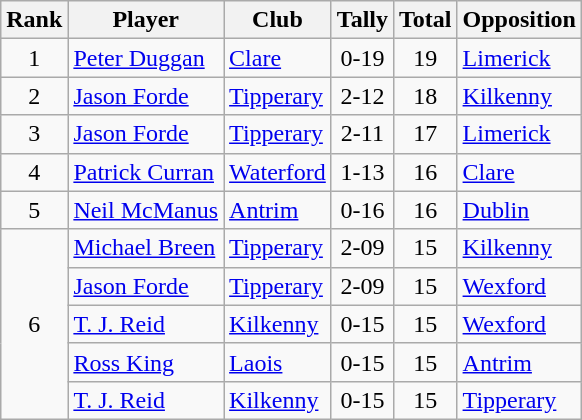<table class="wikitable">
<tr>
<th>Rank</th>
<th>Player</th>
<th>Club</th>
<th>Tally</th>
<th>Total</th>
<th>Opposition</th>
</tr>
<tr>
<td rowspan=1 align=center>1</td>
<td><a href='#'>Peter Duggan</a></td>
<td><a href='#'>Clare</a></td>
<td align=center>0-19</td>
<td align=center>19</td>
<td><a href='#'>Limerick</a></td>
</tr>
<tr>
<td rowspan=1 align=center>2</td>
<td><a href='#'>Jason Forde</a></td>
<td><a href='#'>Tipperary</a></td>
<td align=center>2-12</td>
<td align=center>18</td>
<td><a href='#'>Kilkenny</a></td>
</tr>
<tr>
<td rowspan=1 align=center>3</td>
<td><a href='#'>Jason Forde</a></td>
<td><a href='#'>Tipperary</a></td>
<td align=center>2-11</td>
<td align=center>17</td>
<td><a href='#'>Limerick</a></td>
</tr>
<tr>
<td rowspan=1 align=center>4</td>
<td><a href='#'>Patrick Curran</a></td>
<td><a href='#'>Waterford</a></td>
<td align=center>1-13</td>
<td align=center>16</td>
<td><a href='#'>Clare</a></td>
</tr>
<tr>
<td rowspan=1 align=center>5</td>
<td><a href='#'>Neil McManus</a></td>
<td><a href='#'>Antrim</a></td>
<td align=center>0-16</td>
<td align=center>16</td>
<td><a href='#'>Dublin</a></td>
</tr>
<tr>
<td rowspan=5 align=center>6</td>
<td><a href='#'>Michael Breen</a></td>
<td><a href='#'>Tipperary</a></td>
<td align=center>2-09</td>
<td align=center>15</td>
<td><a href='#'>Kilkenny</a></td>
</tr>
<tr>
<td><a href='#'>Jason Forde</a></td>
<td><a href='#'>Tipperary</a></td>
<td align=center>2-09</td>
<td align=center>15</td>
<td><a href='#'>Wexford</a></td>
</tr>
<tr>
<td><a href='#'>T. J. Reid</a></td>
<td><a href='#'>Kilkenny</a></td>
<td align=center>0-15</td>
<td align=center>15</td>
<td><a href='#'>Wexford</a></td>
</tr>
<tr>
<td><a href='#'>Ross King</a></td>
<td><a href='#'>Laois</a></td>
<td align=center>0-15</td>
<td align=center>15</td>
<td><a href='#'>Antrim</a></td>
</tr>
<tr>
<td><a href='#'>T. J. Reid</a></td>
<td><a href='#'>Kilkenny</a></td>
<td align=center>0-15</td>
<td align=center>15</td>
<td><a href='#'>Tipperary</a></td>
</tr>
</table>
